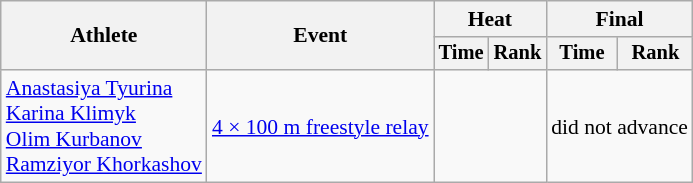<table class=wikitable style="font-size:90%">
<tr>
<th rowspan="2">Athlete</th>
<th rowspan="2">Event</th>
<th colspan="2">Heat</th>
<th colspan="2">Final</th>
</tr>
<tr style="font-size:95%">
<th>Time</th>
<th>Rank</th>
<th>Time</th>
<th>Rank</th>
</tr>
<tr align=center>
<td align=left><a href='#'>Anastasiya Tyurina</a><br><a href='#'>Karina Klimyk</a><br><a href='#'>Olim Kurbanov</a><br><a href='#'>Ramziyor Khorkashov</a></td>
<td align=left><a href='#'>4 × 100 m freestyle relay</a></td>
<td colspan=2></td>
<td colspan=2>did not advance</td>
</tr>
</table>
